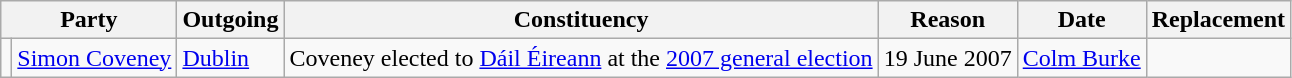<table class="wikitable">
<tr>
<th colspan=2>Party</th>
<th>Outgoing</th>
<th>Constituency</th>
<th>Reason</th>
<th>Date</th>
<th>Replacement</th>
</tr>
<tr>
<td></td>
<td><a href='#'>Simon Coveney</a></td>
<td><a href='#'>Dublin</a></td>
<td>Coveney elected to <a href='#'>Dáil Éireann</a> at the <a href='#'>2007 general election</a></td>
<td>19 June 2007</td>
<td><a href='#'>Colm Burke</a></td>
</tr>
</table>
